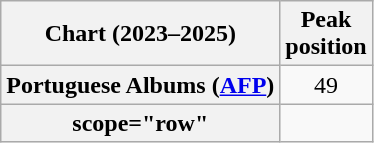<table class="wikitable plainrowheaders" style="text-align:center;">
<tr>
<th scope="col">Chart (2023–2025)</th>
<th scope="col">Peak<br>position</th>
</tr>
<tr>
<th scope="row">Portuguese Albums (<a href='#'>AFP</a>)</th>
<td>49</td>
</tr>
<tr>
<th>scope="row" </th>
</tr>
</table>
